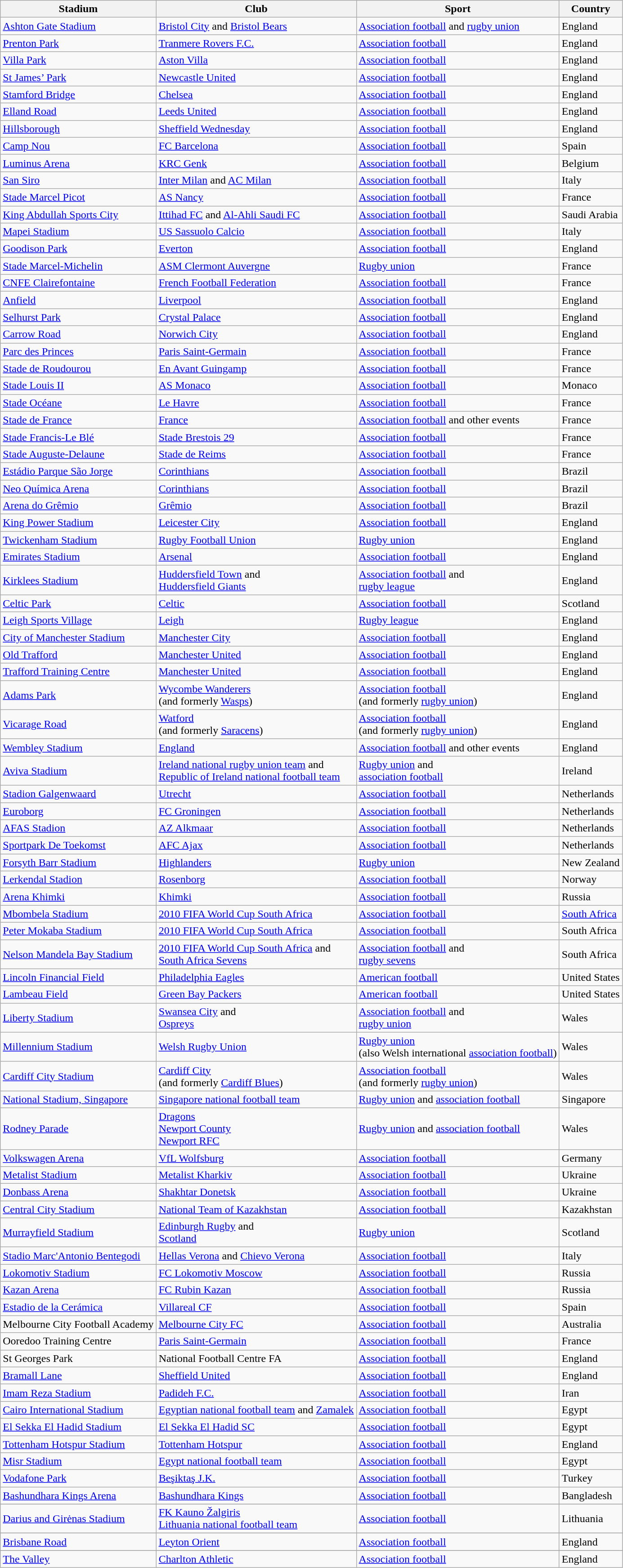<table class="wikitable sortable">
<tr>
<th>Stadium</th>
<th>Club</th>
<th>Sport</th>
<th>Country</th>
</tr>
<tr>
<td><a href='#'>Ashton Gate Stadium</a></td>
<td><a href='#'>Bristol City</a> and <a href='#'>Bristol Bears</a></td>
<td><a href='#'>Association football</a> and <a href='#'>rugby union</a></td>
<td>England</td>
</tr>
<tr>
<td><a href='#'>Prenton Park</a></td>
<td><a href='#'>Tranmere Rovers F.C.</a></td>
<td><a href='#'>Association football</a></td>
<td>England</td>
</tr>
<tr>
<td><a href='#'>Villa Park</a></td>
<td [><a href='#'>Aston Villa</a></td>
<td><a href='#'>Association football</a></td>
<td align="left">England</td>
</tr>
<tr>
<td><a href='#'>St James’ Park</a></td>
<td><a href='#'>Newcastle United</a></td>
<td><a href='#'>Association football</a></td>
<td align="left">England</td>
</tr>
<tr>
<td><a href='#'>Stamford Bridge</a></td>
<td><a href='#'>Chelsea</a></td>
<td><a href='#'>Association football</a></td>
<td align="left">England</td>
</tr>
<tr>
<td><a href='#'>Elland Road</a></td>
<td><a href='#'>Leeds United</a></td>
<td><a href='#'>Association football</a></td>
<td align="left">England</td>
</tr>
<tr>
<td><a href='#'>Hillsborough</a></td>
<td><a href='#'>Sheffield Wednesday</a></td>
<td><a href='#'>Association football</a></td>
<td align="left">England</td>
</tr>
<tr>
<td><a href='#'>Camp Nou</a></td>
<td><a href='#'>FC Barcelona</a></td>
<td><a href='#'>Association football</a></td>
<td align="left">Spain</td>
</tr>
<tr>
<td><a href='#'>Luminus Arena</a></td>
<td><a href='#'>KRC Genk</a></td>
<td><a href='#'>Association football</a></td>
<td align="left">Belgium</td>
</tr>
<tr>
<td><a href='#'>San Siro</a></td>
<td><a href='#'>Inter Milan</a> and <a href='#'>AC Milan</a></td>
<td><a href='#'>Association football</a></td>
<td align="left">Italy</td>
</tr>
<tr>
<td><a href='#'>Stade Marcel Picot</a></td>
<td><a href='#'>AS Nancy</a></td>
<td><a href='#'>Association football</a></td>
<td>France</td>
</tr>
<tr>
<td><a href='#'>King Abdullah Sports City</a></td>
<td><a href='#'>Ittihad FC</a> and <a href='#'>Al-Ahli Saudi FC</a></td>
<td><a href='#'>Association football</a></td>
<td align="left">Saudi Arabia</td>
</tr>
<tr>
<td><a href='#'>Mapei Stadium</a></td>
<td><a href='#'>US Sassuolo Calcio</a></td>
<td><a href='#'>Association football</a></td>
<td align="left">Italy</td>
</tr>
<tr>
<td><a href='#'>Goodison Park</a></td>
<td><a href='#'>Everton</a></td>
<td><a href='#'>Association football</a></td>
<td align="left">England</td>
</tr>
<tr>
<td><a href='#'>Stade Marcel-Michelin</a></td>
<td><a href='#'>ASM Clermont Auvergne</a></td>
<td><a href='#'>Rugby union</a></td>
<td align="left">France</td>
</tr>
<tr>
<td><a href='#'>CNFE Clairefontaine</a></td>
<td><a href='#'>French Football Federation</a></td>
<td><a href='#'>Association football</a></td>
<td align="left">France</td>
</tr>
<tr>
<td><a href='#'>Anfield</a></td>
<td><a href='#'>Liverpool</a></td>
<td><a href='#'>Association football</a></td>
<td align="left">England</td>
</tr>
<tr>
<td><a href='#'>Selhurst Park</a></td>
<td><a href='#'>Crystal Palace</a></td>
<td><a href='#'>Association football</a></td>
<td align="left">England</td>
</tr>
<tr>
<td><a href='#'>Carrow Road</a></td>
<td><a href='#'>Norwich City</a></td>
<td><a href='#'>Association football</a></td>
<td align="left">England</td>
</tr>
<tr>
<td><a href='#'>Parc des Princes</a></td>
<td><a href='#'>Paris Saint-Germain</a></td>
<td><a href='#'>Association football</a></td>
<td align="left">France</td>
</tr>
<tr>
<td><a href='#'>Stade de Roudourou</a></td>
<td><a href='#'>En Avant Guingamp</a></td>
<td><a href='#'>Association football</a></td>
<td align="left">France</td>
</tr>
<tr>
<td><a href='#'>Stade Louis II</a></td>
<td><a href='#'>AS Monaco</a></td>
<td><a href='#'>Association football</a></td>
<td align="left">Monaco</td>
</tr>
<tr>
<td><a href='#'>Stade Océane</a></td>
<td><a href='#'>Le Havre</a></td>
<td><a href='#'>Association football</a></td>
<td align="left">France</td>
</tr>
<tr>
<td><a href='#'>Stade de France</a></td>
<td><a href='#'>France</a></td>
<td><a href='#'>Association football</a> and other events</td>
<td align="left">France</td>
</tr>
<tr>
<td><a href='#'>Stade Francis-Le Blé</a></td>
<td><a href='#'>Stade Brestois 29</a></td>
<td><a href='#'>Association football</a></td>
<td align="left">France</td>
</tr>
<tr>
<td><a href='#'>Stade Auguste-Delaune</a></td>
<td><a href='#'>Stade de Reims</a></td>
<td><a href='#'>Association football</a></td>
<td align="left">France</td>
</tr>
<tr>
<td><a href='#'>Estádio Parque São Jorge</a></td>
<td><a href='#'>Corinthians</a></td>
<td><a href='#'>Association football</a></td>
<td align="left">Brazil</td>
</tr>
<tr>
<td><a href='#'>Neo Química Arena</a></td>
<td><a href='#'>Corinthians</a></td>
<td><a href='#'>Association football</a></td>
<td align="left">Brazil</td>
</tr>
<tr>
<td><a href='#'>Arena do Grêmio</a></td>
<td><a href='#'>Grêmio</a></td>
<td><a href='#'>Association football</a></td>
<td align="left">Brazil</td>
</tr>
<tr>
<td><a href='#'>King Power Stadium</a></td>
<td><a href='#'>Leicester City</a></td>
<td><a href='#'>Association football</a></td>
<td align="left">England</td>
</tr>
<tr>
<td><a href='#'>Twickenham Stadium</a></td>
<td><a href='#'>Rugby Football Union</a></td>
<td><a href='#'>Rugby union</a></td>
<td align="left">England</td>
</tr>
<tr>
<td><a href='#'>Emirates Stadium</a></td>
<td><a href='#'>Arsenal</a></td>
<td><a href='#'>Association football</a></td>
<td align="left">England</td>
</tr>
<tr>
<td><a href='#'>Kirklees Stadium</a></td>
<td><a href='#'>Huddersfield Town</a> and<br> <a href='#'>Huddersfield Giants</a></td>
<td><a href='#'>Association football</a> and <br><a href='#'>rugby league</a></td>
<td align="left">England</td>
</tr>
<tr>
<td><a href='#'>Celtic Park</a></td>
<td><a href='#'>Celtic</a></td>
<td><a href='#'>Association football</a></td>
<td align="left">Scotland</td>
</tr>
<tr>
<td><a href='#'>Leigh Sports Village</a></td>
<td><a href='#'>Leigh</a></td>
<td><a href='#'>Rugby league</a></td>
<td align="left">England</td>
</tr>
<tr>
<td><a href='#'>City of Manchester Stadium</a></td>
<td><a href='#'>Manchester City</a></td>
<td><a href='#'>Association football</a></td>
<td align="left">England</td>
</tr>
<tr>
<td><a href='#'>Old Trafford</a></td>
<td><a href='#'>Manchester United</a></td>
<td><a href='#'>Association football</a></td>
<td align="left">England</td>
</tr>
<tr>
<td><a href='#'>Trafford Training Centre</a></td>
<td><a href='#'>Manchester United</a></td>
<td><a href='#'>Association football</a></td>
<td align="left">England</td>
</tr>
<tr>
<td><a href='#'>Adams Park</a></td>
<td><a href='#'>Wycombe Wanderers</a><br>(and formerly <a href='#'>Wasps</a>)</td>
<td><a href='#'>Association football</a><br>(and formerly <a href='#'>rugby union</a>)</td>
<td align="left">England</td>
</tr>
<tr>
<td><a href='#'>Vicarage Road</a></td>
<td><a href='#'>Watford</a><br>(and formerly <a href='#'>Saracens</a>)</td>
<td><a href='#'>Association football</a><br>(and formerly <a href='#'>rugby union</a>)</td>
<td align="left">England</td>
</tr>
<tr>
<td><a href='#'>Wembley Stadium</a></td>
<td><a href='#'>England</a></td>
<td><a href='#'>Association football</a> and other events</td>
<td align="left">England</td>
</tr>
<tr>
<td><a href='#'>Aviva Stadium</a></td>
<td><a href='#'>Ireland national rugby union team</a> and<br><a href='#'>Republic of Ireland national football team</a></td>
<td><a href='#'>Rugby union</a> and<br><a href='#'>association football</a></td>
<td align="left">Ireland</td>
</tr>
<tr>
<td><a href='#'>Stadion Galgenwaard</a></td>
<td><a href='#'>Utrecht</a></td>
<td><a href='#'>Association football</a></td>
<td align="left">Netherlands</td>
</tr>
<tr>
<td><a href='#'>Euroborg</a></td>
<td><a href='#'>FC Groningen</a></td>
<td><a href='#'>Association football</a></td>
<td align="left">Netherlands</td>
</tr>
<tr>
<td><a href='#'>AFAS Stadion</a></td>
<td><a href='#'>AZ Alkmaar</a></td>
<td><a href='#'>Association football</a></td>
<td align="left">Netherlands</td>
</tr>
<tr>
<td><a href='#'>Sportpark De Toekomst</a></td>
<td><a href='#'>AFC Ajax</a></td>
<td><a href='#'>Association football</a></td>
<td align="left">Netherlands</td>
</tr>
<tr>
<td><a href='#'>Forsyth Barr Stadium</a></td>
<td><a href='#'>Highlanders</a></td>
<td><a href='#'>Rugby union</a></td>
<td align="left">New Zealand</td>
</tr>
<tr>
<td><a href='#'>Lerkendal Stadion</a></td>
<td><a href='#'>Rosenborg</a></td>
<td><a href='#'>Association football</a></td>
<td align="left">Norway</td>
</tr>
<tr>
<td><a href='#'>Arena Khimki</a></td>
<td><a href='#'>Khimki</a></td>
<td><a href='#'>Association football</a></td>
<td align="left">Russia</td>
</tr>
<tr>
<td><a href='#'>Mbombela Stadium</a></td>
<td><a href='#'>2010 FIFA World Cup South Africa</a></td>
<td><a href='#'>Association football</a></td>
<td align="left"><a href='#'>South Africa</a></td>
</tr>
<tr>
<td><a href='#'>Peter Mokaba Stadium</a></td>
<td><a href='#'>2010 FIFA World Cup South Africa</a></td>
<td><a href='#'>Association football</a></td>
<td align="left">South Africa</td>
</tr>
<tr>
<td><a href='#'>Nelson Mandela Bay Stadium</a></td>
<td><a href='#'>2010 FIFA World Cup South Africa</a> and<br><a href='#'>South Africa Sevens</a></td>
<td><a href='#'>Association football</a> and<br><a href='#'>rugby sevens</a></td>
<td align="left">South Africa</td>
</tr>
<tr>
<td><a href='#'>Lincoln Financial Field</a></td>
<td><a href='#'>Philadelphia Eagles</a></td>
<td><a href='#'>American football</a></td>
<td align="left">United States</td>
</tr>
<tr>
<td><a href='#'>Lambeau Field</a></td>
<td><a href='#'>Green Bay Packers</a></td>
<td><a href='#'>American football</a></td>
<td align="left">United States</td>
</tr>
<tr>
<td><a href='#'>Liberty Stadium</a></td>
<td><a href='#'>Swansea City</a> and<br><a href='#'>Ospreys</a></td>
<td><a href='#'>Association football</a> and<br><a href='#'>rugby union</a></td>
<td align="left">Wales</td>
</tr>
<tr>
<td><a href='#'>Millennium Stadium</a></td>
<td><a href='#'>Welsh Rugby Union</a><br></td>
<td><a href='#'>Rugby union</a><br> (also Welsh international <a href='#'>association football</a>)</td>
<td align="left">Wales</td>
</tr>
<tr>
<td><a href='#'>Cardiff City Stadium</a></td>
<td><a href='#'>Cardiff City</a><br>(and formerly <a href='#'>Cardiff Blues</a>)</td>
<td><a href='#'>Association football</a><br>(and formerly <a href='#'>rugby union</a>)</td>
<td align="left">Wales</td>
</tr>
<tr>
<td><a href='#'>National Stadium, Singapore</a></td>
<td><a href='#'>Singapore national football team</a></td>
<td><a href='#'>Rugby union</a> and <a href='#'>association football</a></td>
<td align="left">Singapore</td>
</tr>
<tr>
<td><a href='#'>Rodney Parade</a></td>
<td><a href='#'>Dragons</a><br><a href='#'>Newport County</a><br><a href='#'>Newport RFC</a></td>
<td><a href='#'>Rugby union</a> and <a href='#'>association football</a></td>
<td align="left">Wales</td>
</tr>
<tr>
<td><a href='#'>Volkswagen Arena</a></td>
<td><a href='#'>VfL Wolfsburg</a></td>
<td><a href='#'>Association football</a></td>
<td align="left">Germany</td>
</tr>
<tr>
<td><a href='#'>Metalist Stadium</a></td>
<td><a href='#'>Metalist Kharkiv</a></td>
<td><a href='#'>Association football</a></td>
<td align="left">Ukraine</td>
</tr>
<tr>
<td><a href='#'>Donbass Arena</a></td>
<td><a href='#'>Shakhtar Donetsk</a></td>
<td><a href='#'>Association football</a></td>
<td align="left">Ukraine</td>
</tr>
<tr>
<td><a href='#'>Central City Stadium</a></td>
<td><a href='#'>National Team of Kazakhstan</a></td>
<td><a href='#'>Association football</a></td>
<td align="left">Kazakhstan</td>
</tr>
<tr>
<td><a href='#'>Murrayfield Stadium</a></td>
<td><a href='#'>Edinburgh Rugby</a> and <br> <a href='#'>Scotland</a></td>
<td><a href='#'>Rugby union</a></td>
<td align="left">Scotland</td>
</tr>
<tr>
<td><a href='#'>Stadio Marc'Antonio Bentegodi</a></td>
<td><a href='#'>Hellas Verona</a> and <a href='#'>Chievo Verona</a></td>
<td><a href='#'>Association football</a></td>
<td align="left">Italy</td>
</tr>
<tr>
<td><a href='#'>Lokomotiv Stadium</a></td>
<td><a href='#'>FC Lokomotiv Moscow</a></td>
<td><a href='#'>Association football</a></td>
<td align="left">Russia</td>
</tr>
<tr>
<td><a href='#'>Kazan Arena</a></td>
<td><a href='#'>FC Rubin Kazan</a></td>
<td><a href='#'>Association football</a></td>
<td align="left">Russia</td>
</tr>
<tr>
<td><a href='#'>Estadio de la Cerámica</a></td>
<td><a href='#'>Villareal CF</a></td>
<td><a href='#'>Association football</a></td>
<td align="left">Spain</td>
</tr>
<tr>
<td>Melbourne City Football Academy</td>
<td><a href='#'>Melbourne City FC</a></td>
<td><a href='#'>Association football</a></td>
<td align="left">Australia</td>
</tr>
<tr>
<td>Ooredoo Training Centre</td>
<td><a href='#'>Paris Saint-Germain</a></td>
<td><a href='#'>Association football</a></td>
<td align="left">France</td>
</tr>
<tr>
<td>St Georges Park</td>
<td>National Football Centre FA</td>
<td><a href='#'>Association football</a></td>
<td align="left">England</td>
</tr>
<tr>
<td><a href='#'>Bramall Lane</a></td>
<td><a href='#'>Sheffield United</a></td>
<td><a href='#'>Association football</a></td>
<td align="left">England</td>
</tr>
<tr>
<td><a href='#'>Imam Reza Stadium</a></td>
<td><a href='#'>Padideh F.C.</a></td>
<td><a href='#'>Association football</a></td>
<td align="left">Iran</td>
</tr>
<tr>
<td><a href='#'>Cairo International Stadium</a></td>
<td><a href='#'>Egyptian national football team</a>  and <a href='#'>Zamalek</a></td>
<td><a href='#'>Association football</a></td>
<td align="left">Egypt</td>
</tr>
<tr>
<td><a href='#'>El Sekka El Hadid Stadium</a></td>
<td><a href='#'>El Sekka El Hadid SC</a></td>
<td><a href='#'>Association football</a></td>
<td align="left">Egypt</td>
</tr>
<tr>
<td><a href='#'>Tottenham Hotspur Stadium</a></td>
<td><a href='#'>Tottenham Hotspur</a></td>
<td><a href='#'>Association football</a></td>
<td align="left">England</td>
</tr>
<tr>
<td><a href='#'>Misr Stadium</a></td>
<td><a href='#'>Egypt national football team</a></td>
<td><a href='#'>Association football</a></td>
<td align="left">Egypt</td>
</tr>
<tr>
<td><a href='#'>Vodafone Park</a></td>
<td><a href='#'>Beşiktaş J.K.</a></td>
<td><a href='#'>Association football</a></td>
<td align="left">Turkey</td>
</tr>
<tr>
<td><a href='#'>Bashundhara Kings Arena</a></td>
<td><a href='#'>Bashundhara Kings</a></td>
<td><a href='#'>Association football</a></td>
<td align="left">Bangladesh</td>
</tr>
<tr>
</tr>
<tr>
<td><a href='#'>Darius and Girėnas Stadium</a></td>
<td><a href='#'>FK Kauno Žalgiris</a><br><a href='#'>Lithuania national football team</a></td>
<td><a href='#'>Association football</a></td>
<td align="left">Lithuania</td>
</tr>
<tr>
</tr>
<tr>
<td><a href='#'>Brisbane Road</a></td>
<td><a href='#'>Leyton Orient</a></td>
<td><a href='#'>Association football</a></td>
<td align="left">England</td>
</tr>
<tr>
</tr>
<tr>
<td><a href='#'>The Valley</a></td>
<td><a href='#'>Charlton Athletic</a></td>
<td><a href='#'>Association football</a></td>
<td align="left">England</td>
</tr>
</table>
